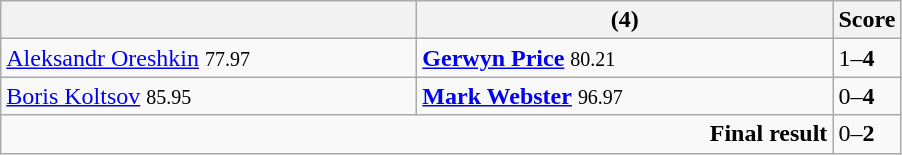<table class="wikitable">
<tr>
<th width=270></th>
<th width=270><strong></strong> (4)</th>
<th>Score</th>
</tr>
<tr>
<td><a href='#'>Aleksandr Oreshkin</a> <small><span>77.97</span></small></td>
<td><strong><a href='#'>Gerwyn Price</a></strong> <small><span>80.21</span></small></td>
<td>1–<strong>4</strong></td>
</tr>
<tr>
<td><a href='#'>Boris Koltsov</a> <small><span>85.95</span></small></td>
<td><strong><a href='#'>Mark Webster</a></strong> <small><span>96.97</span></small></td>
<td>0–<strong>4</strong></td>
</tr>
<tr>
<td colspan="2" align="right"><strong>Final result</strong></td>
<td>0–<strong>2</strong></td>
</tr>
</table>
